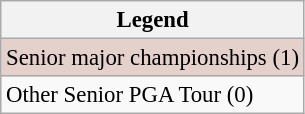<table class="wikitable" style="font-size:95%;">
<tr>
<th>Legend</th>
</tr>
<tr style="background:#e5d1cb;">
<td>Senior major championships (1)</td>
</tr>
<tr>
<td>Other Senior PGA Tour (0)</td>
</tr>
</table>
